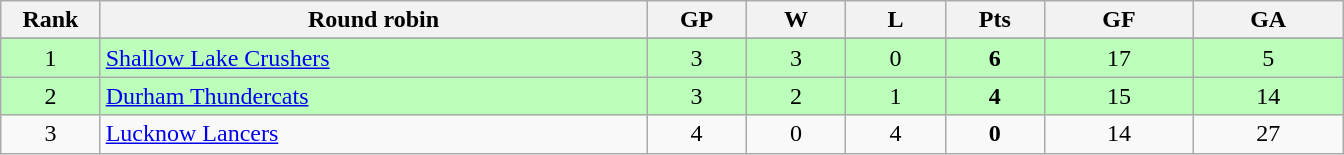<table class="wikitable" style="text-align:center" width:50em">
<tr>
<th bgcolor="#DDDDFF" width="5%">Rank</th>
<th bgcolor="#DDDDFF" width="27.5%">Round robin</th>
<th bgcolor="#DDDDFF" width="5%">GP</th>
<th bgcolor="#DDDDFF" width="5%">W</th>
<th bgcolor="#DDDDFF" width="5%">L</th>
<th bgcolor="#DDDDFF" width="5%">Pts</th>
<th bgcolor="#DDDDFF" width="7.5%">GF</th>
<th bgcolor="#DDDDFF" width="7.5%">GA</th>
</tr>
<tr>
</tr>
<tr bgcolor="#bbffbb">
<td>1</td>
<td align=left><a href='#'>Shallow Lake Crushers</a></td>
<td>3</td>
<td>3</td>
<td>0</td>
<td><strong>6</strong></td>
<td>17</td>
<td>5</td>
</tr>
<tr bgcolor="#bbffbb">
<td>2</td>
<td align=left><a href='#'>Durham Thundercats</a></td>
<td>3</td>
<td>2</td>
<td>1</td>
<td><strong>4</strong></td>
<td>15</td>
<td>14</td>
</tr>
<tr>
<td>3</td>
<td align=left><a href='#'>Lucknow Lancers</a></td>
<td>4</td>
<td>0</td>
<td>4</td>
<td><strong>0</strong></td>
<td>14</td>
<td>27</td>
</tr>
</table>
